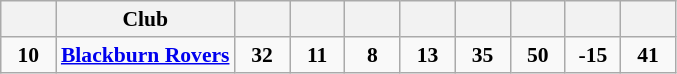<table class="wikitable" style="text-align:center;border:1px solid #AAAAAA;font-size:90%">
<tr>
<th width=30></th>
<th>Club</th>
<th width=30></th>
<th width=30></th>
<th width=30></th>
<th width=30></th>
<th width=30></th>
<th width=30></th>
<th width=30></th>
<th width=30></th>
</tr>
<tr>
<td><strong>10</strong></td>
<td align=left><strong><a href='#'>Blackburn Rovers</a></strong></td>
<td><strong>32</strong></td>
<td><strong>11</strong></td>
<td><strong>8</strong></td>
<td><strong>13</strong></td>
<td><strong>35</strong></td>
<td><strong>50</strong></td>
<td><strong>-15</strong></td>
<td><strong>41</strong></td>
</tr>
</table>
